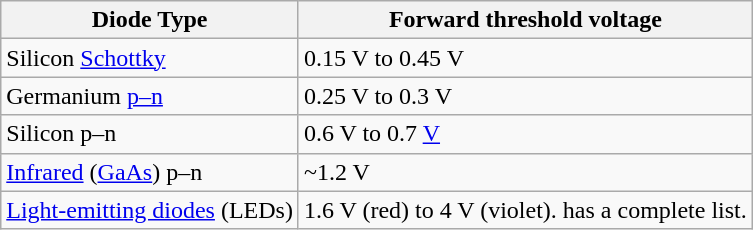<table class="wikitable">
<tr>
<th>Diode Type</th>
<th>Forward threshold voltage</th>
</tr>
<tr>
<td>Silicon <a href='#'>Schottky</a></td>
<td>0.15 V to 0.45 V</td>
</tr>
<tr>
<td>Germanium <a href='#'>p–n</a></td>
<td>0.25 V to 0.3 V</td>
</tr>
<tr>
<td>Silicon p–n</td>
<td>0.6 V to 0.7 <a href='#'>V</a></td>
</tr>
<tr>
<td><a href='#'>Infrared</a> (<a href='#'>GaAs</a>) p–n</td>
<td>~1.2 V</td>
</tr>
<tr>
<td><a href='#'>Light-emitting diodes</a> (LEDs)</td>
<td>1.6 V (red) to 4 V (violet).  has a complete list.</td>
</tr>
</table>
